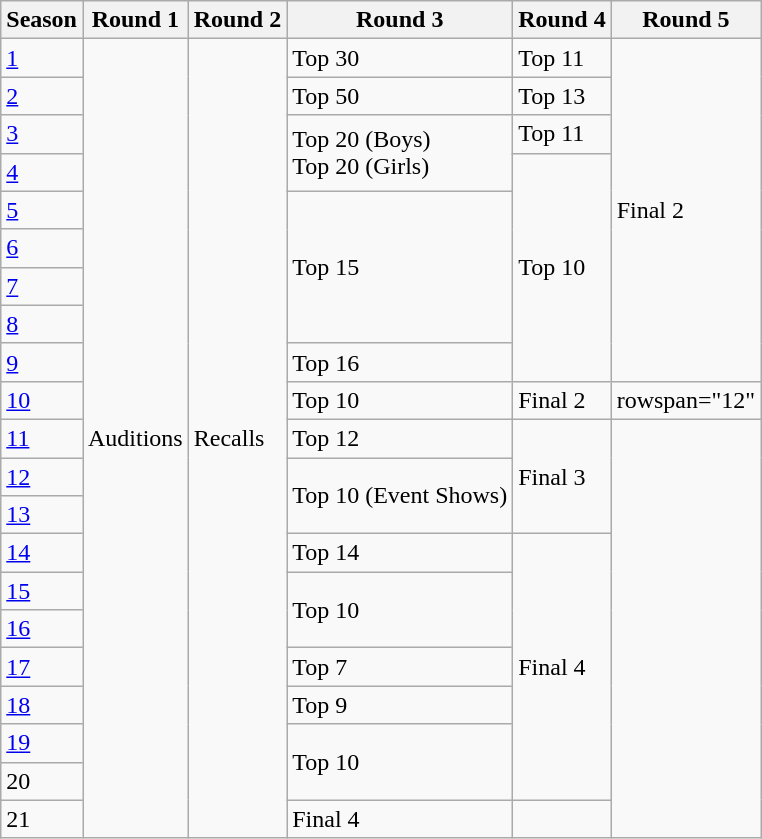<table class="wikitable">
<tr>
<th>Season</th>
<th>Round 1</th>
<th>Round 2</th>
<th>Round 3</th>
<th>Round 4</th>
<th>Round 5</th>
</tr>
<tr>
<td><a href='#'>1</a></td>
<td rowspan="21">Auditions</td>
<td rowspan="21">Recalls</td>
<td>Top 30</td>
<td>Top 11</td>
<td rowspan="9">Final 2</td>
</tr>
<tr>
<td><a href='#'>2</a></td>
<td>Top 50</td>
<td>Top 13</td>
</tr>
<tr>
<td><a href='#'>3</a></td>
<td rowspan="2">Top 20 (Boys)<br>Top 20 (Girls)</td>
<td>Top 11</td>
</tr>
<tr>
<td><a href='#'>4</a></td>
<td rowspan="6">Top 10</td>
</tr>
<tr>
<td><a href='#'>5</a></td>
<td rowspan="4">Top 15</td>
</tr>
<tr>
<td><a href='#'>6</a></td>
</tr>
<tr>
<td><a href='#'>7</a></td>
</tr>
<tr>
<td><a href='#'>8</a></td>
</tr>
<tr>
<td><a href='#'>9</a></td>
<td rowspan="1">Top 16</td>
</tr>
<tr>
<td><a href='#'>10</a></td>
<td>Top 10</td>
<td>Final 2</td>
<td>rowspan="12"</td>
</tr>
<tr>
<td><a href='#'>11</a></td>
<td>Top 12</td>
<td rowspan="3">Final 3</td>
</tr>
<tr>
<td><a href='#'>12</a></td>
<td rowspan=2>Top 10 (Event Shows)</td>
</tr>
<tr>
<td><a href='#'>13</a></td>
</tr>
<tr>
<td><a href='#'>14</a></td>
<td>Top 14</td>
<td rowspan="7">Final 4</td>
</tr>
<tr>
<td><a href='#'>15</a></td>
<td rowspan=2>Top 10</td>
</tr>
<tr>
<td><a href='#'>16</a></td>
</tr>
<tr>
<td><a href='#'>17</a></td>
<td>Top 7</td>
</tr>
<tr>
<td><a href='#'>18</a></td>
<td>Top 9</td>
</tr>
<tr>
<td><a href='#'>19</a></td>
<td rowspan="2">Top 10</td>
</tr>
<tr>
<td>20</td>
</tr>
<tr>
<td>21</td>
<td>Final 4</td>
<td></td>
</tr>
</table>
